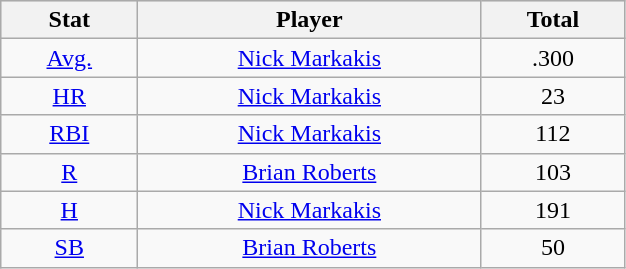<table class="wikitable" width="33%">
<tr align="center"  bgcolor="#dddddd">
<th width="5%">Stat</th>
<th width="15%">Player</th>
<th width="5%">Total</th>
</tr>
<tr align=center>
<td><a href='#'>Avg.</a></td>
<td><a href='#'>Nick Markakis</a></td>
<td>.300</td>
</tr>
<tr align=center>
<td><a href='#'>HR</a></td>
<td><a href='#'>Nick Markakis</a></td>
<td>23</td>
</tr>
<tr align=center>
<td><a href='#'>RBI</a></td>
<td><a href='#'>Nick Markakis</a></td>
<td>112</td>
</tr>
<tr align=center>
<td><a href='#'>R</a></td>
<td><a href='#'>Brian Roberts</a></td>
<td>103</td>
</tr>
<tr align=center>
<td><a href='#'>H</a></td>
<td><a href='#'>Nick Markakis</a></td>
<td>191</td>
</tr>
<tr align=center>
<td><a href='#'>SB</a></td>
<td><a href='#'>Brian Roberts</a></td>
<td>50</td>
</tr>
</table>
